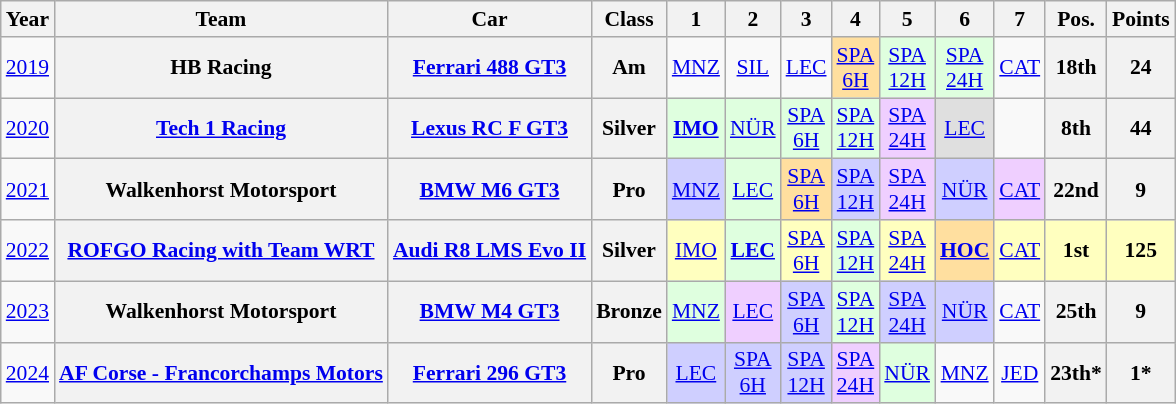<table class="wikitable" border="1" style="text-align:center; font-size:90%;">
<tr>
<th>Year</th>
<th>Team</th>
<th>Car</th>
<th>Class</th>
<th>1</th>
<th>2</th>
<th>3</th>
<th>4</th>
<th>5</th>
<th>6</th>
<th>7</th>
<th>Pos.</th>
<th>Points</th>
</tr>
<tr>
<td><a href='#'>2019</a></td>
<th>HB Racing</th>
<th><a href='#'>Ferrari 488 GT3</a></th>
<th>Am</th>
<td style="background:#;"><a href='#'>MNZ</a></td>
<td style="background:#;"><a href='#'>SIL</a></td>
<td style="background:#;"><a href='#'>LEC</a></td>
<td style="background:#FFDF9F;"><a href='#'>SPA<br>6H</a><br></td>
<td style="background:#DFFFDF;"><a href='#'>SPA<br>12H</a><br></td>
<td style="background:#DFFFDF;"><a href='#'>SPA<br>24H</a><br></td>
<td style="background:#;"><a href='#'>CAT</a></td>
<th>18th</th>
<th>24</th>
</tr>
<tr>
<td><a href='#'>2020</a></td>
<th><a href='#'>Tech 1 Racing</a></th>
<th><a href='#'>Lexus RC F GT3</a></th>
<th>Silver</th>
<td style="background:#DFFFDF;"><strong><a href='#'>IMO</a></strong><br></td>
<td style="background:#DFFFDF;"><a href='#'>NÜR</a><br></td>
<td style="background:#DFFFDF;"><a href='#'>SPA<br>6H</a><br></td>
<td style="background:#DFFFDF;"><a href='#'>SPA<br>12H</a><br></td>
<td style="background:#EFCFFF;"><a href='#'>SPA<br>24H</a><br></td>
<td style="background:#DFDFDF;"><a href='#'>LEC</a><br></td>
<td></td>
<th>8th</th>
<th>44</th>
</tr>
<tr>
<td><a href='#'>2021</a></td>
<th>Walkenhorst Motorsport</th>
<th><a href='#'>BMW M6 GT3</a></th>
<th>Pro</th>
<td style="background:#CFCFFF;"><a href='#'>MNZ</a><br></td>
<td style="background:#DFFFDF;"><a href='#'>LEC</a><br></td>
<td style="background:#FFDF9F;"><a href='#'>SPA<br>6H</a><br></td>
<td style="background:#CFCFFF;"><a href='#'>SPA<br>12H</a><br></td>
<td style="background:#EFCFFF;"><a href='#'>SPA<br>24H</a><br></td>
<td style="background:#CFCFFF;"><a href='#'>NÜR</a><br></td>
<td style="background:#EFCFFF;"><a href='#'>CAT</a><br></td>
<th>22nd</th>
<th>9</th>
</tr>
<tr>
<td><a href='#'>2022</a></td>
<th><a href='#'>ROFGO Racing with Team WRT</a></th>
<th><a href='#'>Audi R8 LMS Evo II</a></th>
<th>Silver</th>
<td style="background:#FFFFBF;"><a href='#'>IMO</a><br></td>
<td style="background:#DFFFDF;"><strong><a href='#'>LEC</a></strong><br></td>
<td style="background:#FFFFBF;"><a href='#'>SPA<br>6H</a><br></td>
<td style="background:#DFFFDF;"><a href='#'>SPA<br>12H</a><br></td>
<td style="background:#FFFFBF;"><a href='#'>SPA<br>24H</a><br></td>
<td style="background:#FFDF9F;"><strong><a href='#'>HOC</a></strong><br></td>
<td style="background:#FFFFBF;"><a href='#'>CAT</a><br></td>
<th style="background:#FFFFBF;">1st</th>
<th style="background:#FFFFBF;">125</th>
</tr>
<tr>
<td><a href='#'>2023</a></td>
<th>Walkenhorst Motorsport</th>
<th><a href='#'>BMW M4 GT3</a></th>
<th>Bronze</th>
<td style="background:#DFFFDF;"><a href='#'>MNZ</a><br></td>
<td style="background:#EFCFFF;"><a href='#'>LEC</a><br></td>
<td style="background:#CFCFFF;"><a href='#'>SPA<br>6H</a><br></td>
<td style="background:#DFFFDF;"><a href='#'>SPA<br>12H</a><br></td>
<td style="background:#CFCFFF;"><a href='#'>SPA<br>24H</a><br></td>
<td style="background:#CFCFFF;"><a href='#'>NÜR</a><br></td>
<td style="background:#;"><a href='#'>CAT</a></td>
<th>25th</th>
<th>9</th>
</tr>
<tr>
<td><a href='#'>2024</a></td>
<th><a href='#'>AF Corse - Francorchamps Motors</a></th>
<th><a href='#'>Ferrari 296 GT3</a></th>
<th>Pro</th>
<td style="background:#CFCFFF;"><a href='#'>LEC</a><br></td>
<td style="background:#CFCFFF;"><a href='#'>SPA<br>6H</a><br></td>
<td style="background:#CFCFFF;"><a href='#'>SPA<br>12H</a><br></td>
<td style="background:#EFCFFF;"><a href='#'>SPA<br>24H</a><br></td>
<td style="background:#DFFFDF;"><a href='#'>NÜR</a><br></td>
<td style="background:#;"><a href='#'>MNZ</a><br></td>
<td style="background:#;"><a href='#'>JED</a><br></td>
<th>23th*</th>
<th>1*</th>
</tr>
</table>
